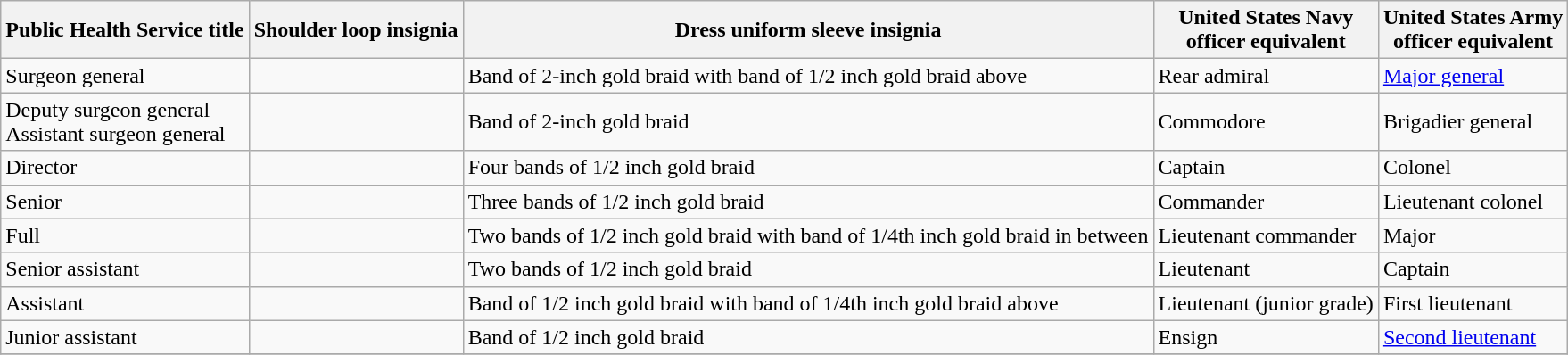<table class="wikitable">
<tr>
<th>Public Health Service title</th>
<th>Shoulder loop insignia</th>
<th>Dress uniform sleeve insignia</th>
<th>United States Navy<br>officer equivalent</th>
<th>United States Army<br>officer equivalent</th>
</tr>
<tr>
<td>Surgeon general</td>
<td></td>
<td>Band of 2-inch gold braid with band of 1/2 inch gold braid above</td>
<td>Rear admiral</td>
<td><a href='#'>Major general</a></td>
</tr>
<tr>
<td>Deputy surgeon general<br>Assistant surgeon general</td>
<td></td>
<td>Band of 2-inch gold braid</td>
<td>Commodore</td>
<td>Brigadier general</td>
</tr>
<tr>
<td>Director</td>
<td></td>
<td>Four bands of 1/2 inch gold braid</td>
<td>Captain</td>
<td>Colonel</td>
</tr>
<tr>
<td>Senior</td>
<td></td>
<td>Three bands of 1/2 inch gold braid</td>
<td>Commander</td>
<td>Lieutenant colonel</td>
</tr>
<tr>
<td>Full</td>
<td></td>
<td>Two bands of 1/2 inch gold braid with band of 1/4th inch gold braid in between</td>
<td>Lieutenant commander</td>
<td>Major</td>
</tr>
<tr>
<td>Senior assistant</td>
<td></td>
<td>Two bands of 1/2 inch gold braid</td>
<td>Lieutenant</td>
<td>Captain</td>
</tr>
<tr>
<td>Assistant</td>
<td></td>
<td>Band of 1/2 inch gold braid with band of 1/4th inch gold braid above</td>
<td>Lieutenant (junior grade)</td>
<td>First lieutenant</td>
</tr>
<tr>
<td>Junior assistant</td>
<td></td>
<td>Band of 1/2 inch gold braid</td>
<td>Ensign</td>
<td><a href='#'>Second lieutenant</a></td>
</tr>
<tr>
</tr>
</table>
